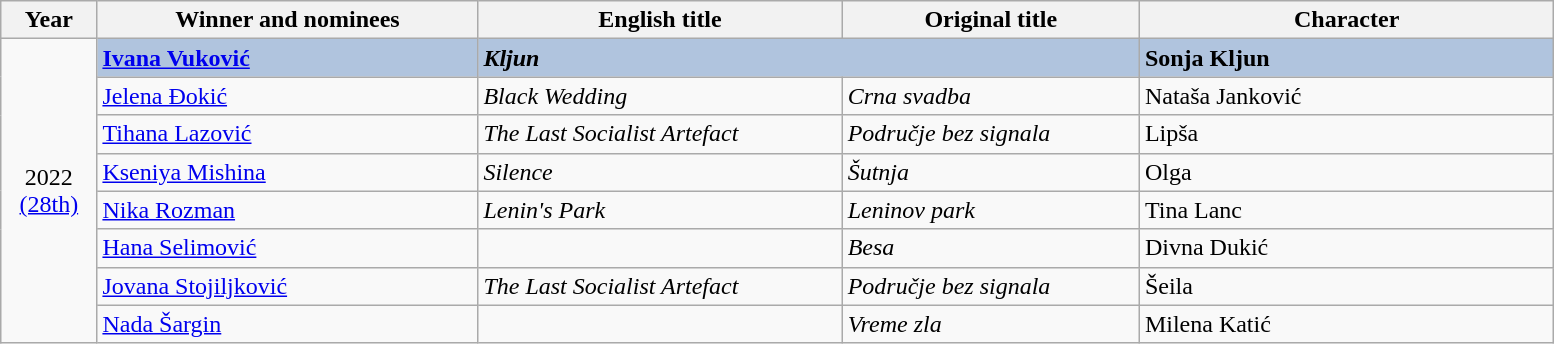<table class="wikitable" width="82%" cellpadding="5">
<tr>
<th width="50"><strong>Year</strong></th>
<th width="220"><strong>Winner and nominees</strong></th>
<th width="210"><strong>English title</strong></th>
<th width="170"><strong>Original title</strong></th>
<th width="240">Character</th>
</tr>
<tr>
<td rowspan="8" style="text-align:center;">2022<br><a href='#'>(28th)</a></td>
<td style="background:#B0C4DE;"> <strong><a href='#'>Ivana Vuković</a></strong></td>
<td colspan="2" style="background:#B0C4DE;"><strong><em>Kljun</em></strong></td>
<td style="background:#B0C4DE;"><strong>Sonja Kljun</strong></td>
</tr>
<tr>
<td> <a href='#'>Jelena Đokić</a></td>
<td><em>Black Wedding</em></td>
<td><em>Crna svadba</em></td>
<td>Nataša Janković</td>
</tr>
<tr>
<td> <a href='#'>Tihana Lazović</a></td>
<td><em>The Last Socialist Artefact</em></td>
<td><em>Područje bez signala</em></td>
<td>Lipša</td>
</tr>
<tr>
<td> <a href='#'>Kseniya Mishina</a></td>
<td><em>Silence</em></td>
<td><em>Šutnja</em></td>
<td>Olga</td>
</tr>
<tr>
<td> <a href='#'>Nika Rozman</a></td>
<td><em>Lenin's Park</em></td>
<td><em>Leninov park</em></td>
<td>Tina Lanc</td>
</tr>
<tr>
<td> <a href='#'>Hana Selimović</a></td>
<td></td>
<td><em>Besa</em></td>
<td>Divna Dukić</td>
</tr>
<tr>
<td> <a href='#'>Jovana Stojiljković</a></td>
<td><em>The Last Socialist Artefact</em></td>
<td><em>Područje bez signala</em></td>
<td>Šeila</td>
</tr>
<tr>
<td> <a href='#'>Nada Šargin</a></td>
<td></td>
<td><em>Vreme zla</em></td>
<td>Milena Katić</td>
</tr>
</table>
